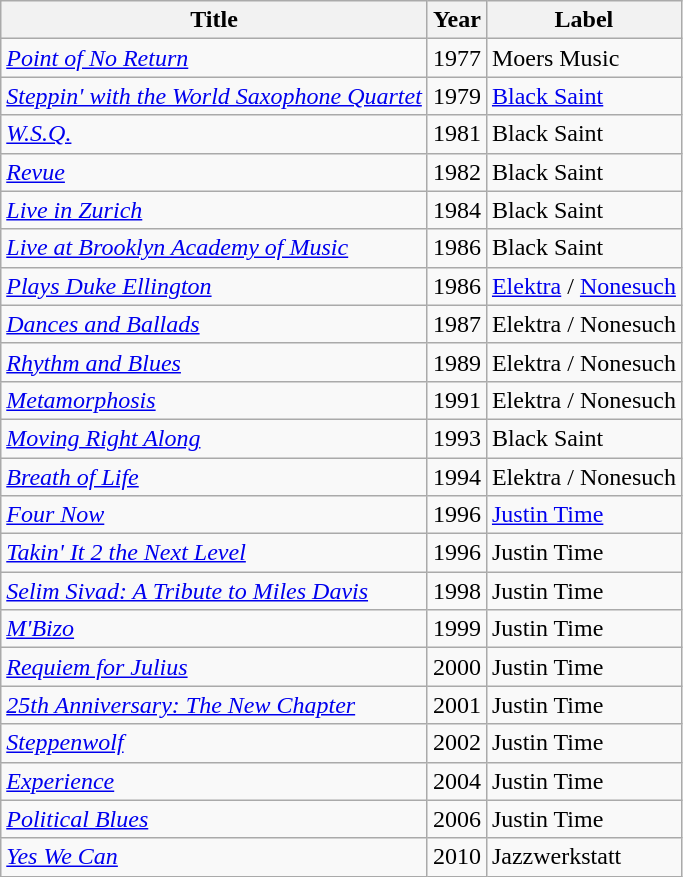<table class="wikitable">
<tr>
<th>Title</th>
<th>Year</th>
<th>Label</th>
</tr>
<tr>
<td><em><a href='#'>Point of No Return</a></em></td>
<td>1977</td>
<td>Moers Music</td>
</tr>
<tr>
<td><em><a href='#'>Steppin' with the World Saxophone Quartet</a></em></td>
<td>1979</td>
<td><a href='#'>Black Saint</a></td>
</tr>
<tr>
<td><em><a href='#'>W.S.Q.</a></em></td>
<td>1981</td>
<td>Black Saint</td>
</tr>
<tr>
<td><em><a href='#'>Revue</a></em></td>
<td>1982</td>
<td>Black Saint</td>
</tr>
<tr>
<td><em><a href='#'>Live in Zurich</a></em></td>
<td>1984</td>
<td>Black Saint</td>
</tr>
<tr>
<td><em><a href='#'>Live at Brooklyn Academy of Music</a></em></td>
<td>1986</td>
<td>Black Saint</td>
</tr>
<tr>
<td><em><a href='#'>Plays Duke Ellington</a></em></td>
<td>1986</td>
<td><a href='#'>Elektra</a> / <a href='#'>Nonesuch</a></td>
</tr>
<tr>
<td><em><a href='#'>Dances and Ballads</a></em></td>
<td>1987</td>
<td>Elektra / Nonesuch</td>
</tr>
<tr>
<td><em><a href='#'>Rhythm and Blues</a></em></td>
<td>1989</td>
<td>Elektra / Nonesuch</td>
</tr>
<tr>
<td><em><a href='#'>Metamorphosis</a></em></td>
<td>1991</td>
<td>Elektra / Nonesuch</td>
</tr>
<tr>
<td><em><a href='#'>Moving Right Along</a></em></td>
<td>1993</td>
<td>Black Saint</td>
</tr>
<tr>
<td><em><a href='#'>Breath of Life</a></em></td>
<td>1994</td>
<td>Elektra / Nonesuch</td>
</tr>
<tr>
<td><em><a href='#'>Four Now</a></em></td>
<td>1996</td>
<td><a href='#'>Justin Time</a></td>
</tr>
<tr>
<td><em><a href='#'>Takin' It 2 the Next Level</a></em></td>
<td>1996</td>
<td>Justin Time</td>
</tr>
<tr>
<td><em><a href='#'>Selim Sivad: A Tribute to Miles Davis</a></em></td>
<td>1998</td>
<td>Justin Time</td>
</tr>
<tr>
<td><em><a href='#'>M'Bizo</a></em></td>
<td>1999</td>
<td>Justin Time</td>
</tr>
<tr>
<td><em><a href='#'>Requiem for Julius</a></em></td>
<td>2000</td>
<td>Justin Time</td>
</tr>
<tr>
<td><em><a href='#'>25th Anniversary: The New Chapter</a></em></td>
<td>2001</td>
<td>Justin Time</td>
</tr>
<tr>
<td><em><a href='#'>Steppenwolf</a></em></td>
<td>2002</td>
<td>Justin Time</td>
</tr>
<tr>
<td><em><a href='#'>Experience</a></em></td>
<td>2004</td>
<td>Justin Time</td>
</tr>
<tr>
<td><em><a href='#'>Political Blues</a></em></td>
<td>2006</td>
<td>Justin Time</td>
</tr>
<tr>
<td><em><a href='#'>Yes We Can</a></em></td>
<td>2010</td>
<td>Jazzwerkstatt</td>
</tr>
</table>
